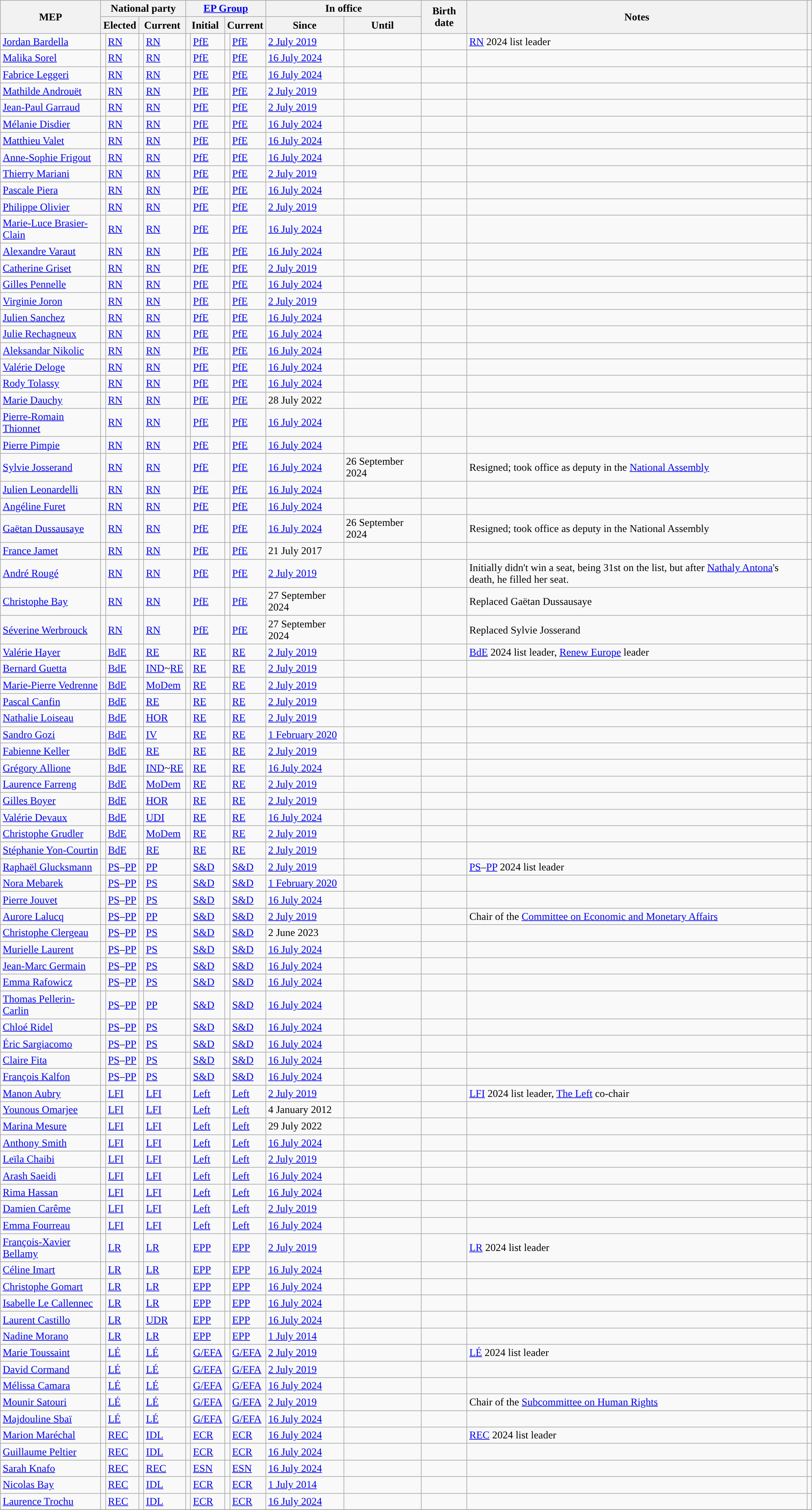<table class="wikitable sortable" style="text-align:left">
<tr>
<th rowspan="2">MEP</th>
<th colspan="4">National party</th>
<th colspan="4"><a href='#'>EP Group</a></th>
<th colspan="2">In office</th>
<th rowspan="2">Birth date</th>
<th rowspan="2">Notes</th>
<th rowspan="2" class="unsortable"></th>
</tr>
<tr>
<th colspan="2">Elected</th>
<th colspan="2">Current</th>
<th colspan="2">Initial</th>
<th colspan="2">Current</th>
<th>Since</th>
<th>Until</th>
</tr>
<tr>
<td><a href='#'>Jordan Bardella</a></td>
<td style="background: "></td>
<td><a href='#'>RN</a></td>
<td style="background: "></td>
<td><a href='#'>RN</a></td>
<td style="background: "></td>
<td><a href='#'>PfE</a></td>
<td style="background: "></td>
<td><a href='#'>PfE</a></td>
<td><a href='#'>2 July 2019</a></td>
<td></td>
<td></td>
<td><a href='#'>RN</a> 2024 list leader</td>
<td></td>
</tr>
<tr>
<td><a href='#'>Malika Sorel</a></td>
<td style="background: "></td>
<td><a href='#'>RN</a></td>
<td style="background: "></td>
<td><a href='#'>RN</a></td>
<td style="background: "></td>
<td><a href='#'>PfE</a></td>
<td style="background: "></td>
<td><a href='#'>PfE</a></td>
<td><a href='#'>16 July 2024</a></td>
<td></td>
<td></td>
<td></td>
<td></td>
</tr>
<tr>
<td><a href='#'>Fabrice Leggeri</a></td>
<td style="background: "></td>
<td><a href='#'>RN</a></td>
<td style="background: "></td>
<td><a href='#'>RN</a></td>
<td style="background: "></td>
<td><a href='#'>PfE</a></td>
<td style="background: "></td>
<td><a href='#'>PfE</a></td>
<td><a href='#'>16 July 2024</a></td>
<td></td>
<td></td>
<td></td>
<td></td>
</tr>
<tr>
<td><a href='#'>Mathilde Androuët</a></td>
<td style="background: "></td>
<td><a href='#'>RN</a></td>
<td style="background: "></td>
<td><a href='#'>RN</a></td>
<td style="background: "></td>
<td><a href='#'>PfE</a></td>
<td style="background: "></td>
<td><a href='#'>PfE</a></td>
<td><a href='#'>2 July 2019</a></td>
<td></td>
<td></td>
<td></td>
<td></td>
</tr>
<tr>
<td><a href='#'>Jean-Paul Garraud</a></td>
<td style="background: "></td>
<td><a href='#'>RN</a></td>
<td style="background: "></td>
<td><a href='#'>RN</a></td>
<td style="background: "></td>
<td><a href='#'>PfE</a></td>
<td style="background: "></td>
<td><a href='#'>PfE</a></td>
<td><a href='#'>2 July 2019</a></td>
<td></td>
<td></td>
<td></td>
<td></td>
</tr>
<tr>
<td><a href='#'>Mélanie Disdier</a></td>
<td style="background: "></td>
<td><a href='#'>RN</a></td>
<td style="background: "></td>
<td><a href='#'>RN</a></td>
<td style="background: "></td>
<td><a href='#'>PfE</a></td>
<td style="background: "></td>
<td><a href='#'>PfE</a></td>
<td><a href='#'>16 July 2024</a></td>
<td></td>
<td></td>
<td></td>
<td></td>
</tr>
<tr>
<td><a href='#'>Matthieu Valet</a></td>
<td style="background: "></td>
<td><a href='#'>RN</a></td>
<td style="background: "></td>
<td><a href='#'>RN</a></td>
<td style="background: "></td>
<td><a href='#'>PfE</a></td>
<td style="background: "></td>
<td><a href='#'>PfE</a></td>
<td><a href='#'>16 July 2024</a></td>
<td></td>
<td></td>
<td></td>
<td></td>
</tr>
<tr>
<td><a href='#'>Anne-Sophie Frigout</a></td>
<td style="background: "></td>
<td><a href='#'>RN</a></td>
<td style="background: "></td>
<td><a href='#'>RN</a></td>
<td style="background: "></td>
<td><a href='#'>PfE</a></td>
<td style="background: "></td>
<td><a href='#'>PfE</a></td>
<td><a href='#'>16 July 2024</a></td>
<td></td>
<td></td>
<td></td>
<td></td>
</tr>
<tr>
<td><a href='#'>Thierry Mariani</a></td>
<td style="background: "></td>
<td><a href='#'>RN</a></td>
<td style="background: "></td>
<td><a href='#'>RN</a></td>
<td style="background: "></td>
<td><a href='#'>PfE</a></td>
<td style="background: "></td>
<td><a href='#'>PfE</a></td>
<td><a href='#'>2 July 2019</a></td>
<td></td>
<td></td>
<td></td>
<td></td>
</tr>
<tr>
<td><a href='#'>Pascale Piera</a></td>
<td style="background: "></td>
<td><a href='#'>RN</a></td>
<td style="background: "></td>
<td><a href='#'>RN</a></td>
<td style="background: "></td>
<td><a href='#'>PfE</a></td>
<td style="background: "></td>
<td><a href='#'>PfE</a></td>
<td><a href='#'>16 July 2024</a></td>
<td></td>
<td></td>
<td></td>
<td></td>
</tr>
<tr>
<td><a href='#'>Philippe Olivier</a></td>
<td style="background: "></td>
<td><a href='#'>RN</a></td>
<td style="background: "></td>
<td><a href='#'>RN</a></td>
<td style="background: "></td>
<td><a href='#'>PfE</a></td>
<td style="background: "></td>
<td><a href='#'>PfE</a></td>
<td><a href='#'>2 July 2019</a></td>
<td></td>
<td></td>
<td></td>
<td></td>
</tr>
<tr>
<td><a href='#'>Marie-Luce Brasier-Clain</a></td>
<td style="background: "></td>
<td><a href='#'>RN</a></td>
<td style="background: "></td>
<td><a href='#'>RN</a></td>
<td style="background: "></td>
<td><a href='#'>PfE</a></td>
<td style="background: "></td>
<td><a href='#'>PfE</a></td>
<td><a href='#'>16 July 2024</a></td>
<td></td>
<td></td>
<td></td>
<td></td>
</tr>
<tr>
<td><a href='#'>Alexandre Varaut</a></td>
<td style="background: "></td>
<td><a href='#'>RN</a></td>
<td style="background: "></td>
<td><a href='#'>RN</a></td>
<td style="background: "></td>
<td><a href='#'>PfE</a></td>
<td style="background: "></td>
<td><a href='#'>PfE</a></td>
<td><a href='#'>16 July 2024</a></td>
<td></td>
<td></td>
<td></td>
<td></td>
</tr>
<tr>
<td><a href='#'>Catherine Griset</a></td>
<td style="background: "></td>
<td><a href='#'>RN</a></td>
<td style="background: "></td>
<td><a href='#'>RN</a></td>
<td style="background: "></td>
<td><a href='#'>PfE</a></td>
<td style="background: "></td>
<td><a href='#'>PfE</a></td>
<td><a href='#'>2 July 2019</a></td>
<td></td>
<td></td>
<td></td>
<td></td>
</tr>
<tr>
<td><a href='#'>Gilles Pennelle</a></td>
<td style="background: "></td>
<td><a href='#'>RN</a></td>
<td style="background: "></td>
<td><a href='#'>RN</a></td>
<td style="background: "></td>
<td><a href='#'>PfE</a></td>
<td style="background: "></td>
<td><a href='#'>PfE</a></td>
<td><a href='#'>16 July 2024</a></td>
<td></td>
<td></td>
<td></td>
<td></td>
</tr>
<tr>
<td><a href='#'>Virginie Joron</a></td>
<td style="background: "></td>
<td><a href='#'>RN</a></td>
<td style="background: "></td>
<td><a href='#'>RN</a></td>
<td style="background: "></td>
<td><a href='#'>PfE</a></td>
<td style="background: "></td>
<td><a href='#'>PfE</a></td>
<td><a href='#'>2 July 2019</a></td>
<td></td>
<td></td>
<td></td>
<td></td>
</tr>
<tr>
<td><a href='#'>Julien Sanchez</a></td>
<td style="background: "></td>
<td><a href='#'>RN</a></td>
<td style="background: "></td>
<td><a href='#'>RN</a></td>
<td style="background: "></td>
<td><a href='#'>PfE</a></td>
<td style="background: "></td>
<td><a href='#'>PfE</a></td>
<td><a href='#'>16 July 2024</a></td>
<td></td>
<td></td>
<td></td>
<td></td>
</tr>
<tr>
<td><a href='#'>Julie Rechagneux</a></td>
<td style="background: "></td>
<td><a href='#'>RN</a></td>
<td style="background: "></td>
<td><a href='#'>RN</a></td>
<td style="background: "></td>
<td><a href='#'>PfE</a></td>
<td style="background: "></td>
<td><a href='#'>PfE</a></td>
<td><a href='#'>16 July 2024</a></td>
<td></td>
<td></td>
<td></td>
<td></td>
</tr>
<tr>
<td><a href='#'>Aleksandar Nikolic</a></td>
<td style="background: "></td>
<td><a href='#'>RN</a></td>
<td style="background: "></td>
<td><a href='#'>RN</a></td>
<td style="background: "></td>
<td><a href='#'>PfE</a></td>
<td style="background: "></td>
<td><a href='#'>PfE</a></td>
<td><a href='#'>16 July 2024</a></td>
<td></td>
<td></td>
<td></td>
<td></td>
</tr>
<tr>
<td><a href='#'>Valérie Deloge</a></td>
<td style="background: "></td>
<td><a href='#'>RN</a></td>
<td style="background: "></td>
<td><a href='#'>RN</a></td>
<td style="background: "></td>
<td><a href='#'>PfE</a></td>
<td style="background: "></td>
<td><a href='#'>PfE</a></td>
<td><a href='#'>16 July 2024</a></td>
<td></td>
<td></td>
<td></td>
<td></td>
</tr>
<tr>
<td><a href='#'>Rody Tolassy</a></td>
<td style="background: "></td>
<td><a href='#'>RN</a></td>
<td style="background: "></td>
<td><a href='#'>RN</a></td>
<td style="background: "></td>
<td><a href='#'>PfE</a></td>
<td style="background: "></td>
<td><a href='#'>PfE</a></td>
<td><a href='#'>16 July 2024</a></td>
<td></td>
<td></td>
<td></td>
<td></td>
</tr>
<tr>
<td><a href='#'>Marie Dauchy</a></td>
<td style="background: "></td>
<td><a href='#'>RN</a></td>
<td style="background: "></td>
<td><a href='#'>RN</a></td>
<td style="background: "></td>
<td><a href='#'>PfE</a></td>
<td style="background: "></td>
<td><a href='#'>PfE</a></td>
<td>28 July 2022</td>
<td></td>
<td></td>
<td></td>
<td></td>
</tr>
<tr>
<td><a href='#'>Pierre-Romain Thionnet</a></td>
<td style="background: "></td>
<td><a href='#'>RN</a></td>
<td style="background: "></td>
<td><a href='#'>RN</a></td>
<td style="background: "></td>
<td><a href='#'>PfE</a></td>
<td style="background: "></td>
<td><a href='#'>PfE</a></td>
<td><a href='#'>16 July 2024</a></td>
<td></td>
<td></td>
<td></td>
<td></td>
</tr>
<tr>
<td><a href='#'>Pierre Pimpie</a></td>
<td style="background: "></td>
<td><a href='#'>RN</a></td>
<td style="background: "></td>
<td><a href='#'>RN</a></td>
<td style="background: "></td>
<td><a href='#'>PfE</a></td>
<td style="background: "></td>
<td><a href='#'>PfE</a></td>
<td><a href='#'>16 July 2024</a></td>
<td></td>
<td></td>
<td></td>
<td></td>
</tr>
<tr>
<td><a href='#'>Sylvie Josserand</a></td>
<td style="background: "></td>
<td><a href='#'>RN</a></td>
<td style="background: "></td>
<td><a href='#'>RN</a></td>
<td style="background: "></td>
<td><a href='#'>PfE</a></td>
<td style="background: "></td>
<td><a href='#'>PfE</a></td>
<td><a href='#'>16 July 2024</a></td>
<td>26 September 2024</td>
<td></td>
<td>Resigned; took office as deputy in the <a href='#'>National Assembly</a></td>
<td></td>
</tr>
<tr>
<td><a href='#'>Julien Leonardelli</a></td>
<td style="background: "></td>
<td><a href='#'>RN</a></td>
<td style="background: "></td>
<td><a href='#'>RN</a></td>
<td style="background: "></td>
<td><a href='#'>PfE</a></td>
<td style="background: "></td>
<td><a href='#'>PfE</a></td>
<td><a href='#'>16 July 2024</a></td>
<td></td>
<td></td>
<td></td>
<td></td>
</tr>
<tr>
<td><a href='#'>Angéline Furet</a></td>
<td style="background: "></td>
<td><a href='#'>RN</a></td>
<td style="background: "></td>
<td><a href='#'>RN</a></td>
<td style="background: "></td>
<td><a href='#'>PfE</a></td>
<td style="background: "></td>
<td><a href='#'>PfE</a></td>
<td><a href='#'>16 July 2024</a></td>
<td></td>
<td></td>
<td></td>
<td></td>
</tr>
<tr>
<td><a href='#'>Gaëtan Dussausaye</a></td>
<td style="background: "></td>
<td><a href='#'>RN</a></td>
<td style="background: "></td>
<td><a href='#'>RN</a></td>
<td style="background: "></td>
<td><a href='#'>PfE</a></td>
<td style="background: "></td>
<td><a href='#'>PfE</a></td>
<td><a href='#'>16 July 2024</a></td>
<td>26 September 2024</td>
<td></td>
<td>Resigned; took office as deputy in the National Assembly</td>
<td></td>
</tr>
<tr>
<td><a href='#'>France Jamet</a></td>
<td style="background: "></td>
<td><a href='#'>RN</a></td>
<td style="background: "></td>
<td><a href='#'>RN</a></td>
<td style="background: "></td>
<td><a href='#'>PfE</a></td>
<td style="background: "></td>
<td><a href='#'>PfE</a></td>
<td>21 July 2017</td>
<td></td>
<td></td>
<td></td>
<td></td>
</tr>
<tr>
<td><a href='#'>André Rougé</a></td>
<td style="background: "></td>
<td><a href='#'>RN</a></td>
<td style="background: "></td>
<td><a href='#'>RN</a></td>
<td style="background: "></td>
<td><a href='#'>PfE</a></td>
<td style="background: "></td>
<td><a href='#'>PfE</a></td>
<td><a href='#'>2 July 2019</a></td>
<td></td>
<td></td>
<td>Initially didn't win a seat, being 31st on the list, but after <a href='#'>Nathaly Antona</a>'s death, he filled her seat.</td>
<td></td>
</tr>
<tr>
<td><a href='#'>Christophe Bay</a></td>
<td style="background: "></td>
<td><a href='#'>RN</a></td>
<td style="background: "></td>
<td><a href='#'>RN</a></td>
<td style="background: "></td>
<td><a href='#'>PfE</a></td>
<td style="background: "></td>
<td><a href='#'>PfE</a></td>
<td>27 September 2024</td>
<td></td>
<td></td>
<td>Replaced Gaëtan Dussausaye</td>
<td></td>
</tr>
<tr>
<td><a href='#'>Séverine Werbrouck</a></td>
<td style="background: "></td>
<td><a href='#'>RN</a></td>
<td style="background: "></td>
<td><a href='#'>RN</a></td>
<td style="background: "></td>
<td><a href='#'>PfE</a></td>
<td style="background: "></td>
<td><a href='#'>PfE</a></td>
<td>27 September 2024</td>
<td></td>
<td></td>
<td>Replaced Sylvie Josserand</td>
<td></td>
</tr>
<tr>
<td><a href='#'>Valérie Hayer</a></td>
<td style="background: "></td>
<td><a href='#'>BdE</a></td>
<td style="background: "></td>
<td><a href='#'>RE</a></td>
<td style="background: "></td>
<td><a href='#'>RE</a></td>
<td style="background: "></td>
<td><a href='#'>RE</a></td>
<td><a href='#'>2 July 2019</a></td>
<td></td>
<td></td>
<td><a href='#'>BdE</a> 2024 list leader, <a href='#'>Renew Europe</a> leader</td>
<td></td>
</tr>
<tr>
<td><a href='#'>Bernard Guetta</a></td>
<td style="background: "></td>
<td><a href='#'>BdE</a></td>
<td style="background: "></td>
<td><a href='#'>IND</a>~<a href='#'>RE</a></td>
<td style="background: "></td>
<td><a href='#'>RE</a></td>
<td style="background: "></td>
<td><a href='#'>RE</a></td>
<td><a href='#'>2 July 2019</a></td>
<td></td>
<td></td>
<td></td>
<td></td>
</tr>
<tr>
<td><a href='#'>Marie-Pierre Vedrenne</a></td>
<td style="background: "></td>
<td><a href='#'>BdE</a></td>
<td style="background: "></td>
<td><a href='#'>MoDem</a></td>
<td style="background: "></td>
<td><a href='#'>RE</a></td>
<td style="background: "></td>
<td><a href='#'>RE</a></td>
<td><a href='#'>2 July 2019</a></td>
<td></td>
<td></td>
<td></td>
<td></td>
</tr>
<tr>
<td><a href='#'>Pascal Canfin</a></td>
<td style="background: "></td>
<td><a href='#'>BdE</a></td>
<td style="background: "></td>
<td><a href='#'>RE</a></td>
<td style="background: "></td>
<td><a href='#'>RE</a></td>
<td style="background: "></td>
<td><a href='#'>RE</a></td>
<td><a href='#'>2 July 2019</a></td>
<td></td>
<td></td>
<td></td>
<td></td>
</tr>
<tr>
<td><a href='#'>Nathalie Loiseau</a></td>
<td style="background: "></td>
<td><a href='#'>BdE</a></td>
<td style="background: "></td>
<td><a href='#'>HOR</a></td>
<td style="background: "></td>
<td><a href='#'>RE</a></td>
<td style="background: "></td>
<td><a href='#'>RE</a></td>
<td><a href='#'>2 July 2019</a></td>
<td></td>
<td></td>
<td></td>
<td></td>
</tr>
<tr>
<td><a href='#'>Sandro Gozi</a></td>
<td style="background: "></td>
<td><a href='#'>BdE</a></td>
<td style="background: "></td>
<td><a href='#'>IV</a></td>
<td style="background: "></td>
<td><a href='#'>RE</a></td>
<td style="background: "></td>
<td><a href='#'>RE</a></td>
<td><a href='#'>1 February 2020</a></td>
<td></td>
<td></td>
<td></td>
<td></td>
</tr>
<tr>
<td><a href='#'>Fabienne Keller</a></td>
<td style="background: "></td>
<td><a href='#'>BdE</a></td>
<td style="background: "></td>
<td><a href='#'>RE</a></td>
<td style="background: "></td>
<td><a href='#'>RE</a></td>
<td style="background: "></td>
<td><a href='#'>RE</a></td>
<td><a href='#'>2 July 2019</a></td>
<td></td>
<td></td>
<td></td>
<td></td>
</tr>
<tr>
<td><a href='#'>Grégory Allione</a></td>
<td style="background: "></td>
<td><a href='#'>BdE</a></td>
<td style="background: "></td>
<td><a href='#'>IND</a>~<a href='#'>RE</a></td>
<td style="background: "></td>
<td><a href='#'>RE</a></td>
<td style="background: "></td>
<td><a href='#'>RE</a></td>
<td><a href='#'>16 July 2024</a></td>
<td></td>
<td></td>
<td></td>
<td></td>
</tr>
<tr>
<td><a href='#'>Laurence Farreng</a></td>
<td style="background: "></td>
<td><a href='#'>BdE</a></td>
<td style="background: "></td>
<td><a href='#'>MoDem</a></td>
<td style="background: "></td>
<td><a href='#'>RE</a></td>
<td style="background: "></td>
<td><a href='#'>RE</a></td>
<td><a href='#'>2 July 2019</a></td>
<td></td>
<td></td>
<td></td>
<td></td>
</tr>
<tr>
<td><a href='#'>Gilles Boyer</a></td>
<td style="background: "></td>
<td><a href='#'>BdE</a></td>
<td style="background: "></td>
<td><a href='#'>HOR</a></td>
<td style="background: "></td>
<td><a href='#'>RE</a></td>
<td style="background: "></td>
<td><a href='#'>RE</a></td>
<td><a href='#'>2 July 2019</a></td>
<td></td>
<td></td>
<td></td>
<td></td>
</tr>
<tr>
<td><a href='#'>Valérie Devaux</a></td>
<td style="background: "></td>
<td><a href='#'>BdE</a></td>
<td style="background: "></td>
<td><a href='#'>UDI</a></td>
<td style="background: "></td>
<td><a href='#'>RE</a></td>
<td style="background: "></td>
<td><a href='#'>RE</a></td>
<td><a href='#'>16 July 2024</a></td>
<td></td>
<td></td>
<td></td>
<td></td>
</tr>
<tr>
<td><a href='#'>Christophe Grudler</a></td>
<td style="background: "></td>
<td><a href='#'>BdE</a></td>
<td style="background: "></td>
<td><a href='#'>MoDem</a></td>
<td style="background: "></td>
<td><a href='#'>RE</a></td>
<td style="background: "></td>
<td><a href='#'>RE</a></td>
<td><a href='#'>2 July 2019</a></td>
<td></td>
<td></td>
<td></td>
<td></td>
</tr>
<tr>
<td><a href='#'>Stéphanie Yon-Courtin</a></td>
<td style="background: "></td>
<td><a href='#'>BdE</a></td>
<td style="background: "></td>
<td><a href='#'>RE</a></td>
<td style="background: "></td>
<td><a href='#'>RE</a></td>
<td style="background: "></td>
<td><a href='#'>RE</a></td>
<td><a href='#'>2 July 2019</a></td>
<td></td>
<td></td>
<td></td>
<td></td>
</tr>
<tr>
<td><a href='#'>Raphaël Glucksmann</a></td>
<td style="background: "></td>
<td><a href='#'>PS</a>–<a href='#'>PP</a></td>
<td style="background: "></td>
<td><a href='#'>PP</a></td>
<td style="background: "></td>
<td><a href='#'>S&D</a></td>
<td style="background: "></td>
<td><a href='#'>S&D</a></td>
<td><a href='#'>2 July 2019</a></td>
<td></td>
<td></td>
<td><a href='#'>PS</a>–<a href='#'>PP</a> 2024 list leader</td>
<td></td>
</tr>
<tr>
<td><a href='#'>Nora Mebarek</a></td>
<td style="background: "></td>
<td><a href='#'>PS</a>–<a href='#'>PP</a></td>
<td style="background: "></td>
<td><a href='#'>PS</a></td>
<td style="background: "></td>
<td><a href='#'>S&D</a></td>
<td style="background: "></td>
<td><a href='#'>S&D</a></td>
<td><a href='#'>1 February 2020</a></td>
<td></td>
<td></td>
<td></td>
<td></td>
</tr>
<tr>
<td><a href='#'>Pierre Jouvet</a></td>
<td style="background: "></td>
<td><a href='#'>PS</a>–<a href='#'>PP</a></td>
<td style="background: "></td>
<td><a href='#'>PS</a></td>
<td style="background: "></td>
<td><a href='#'>S&D</a></td>
<td style="background: "></td>
<td><a href='#'>S&D</a></td>
<td><a href='#'>16 July 2024</a></td>
<td></td>
<td></td>
<td></td>
<td></td>
</tr>
<tr>
<td><a href='#'>Aurore Lalucq</a></td>
<td style="background: "></td>
<td><a href='#'>PS</a>–<a href='#'>PP</a></td>
<td style="background: "></td>
<td><a href='#'>PP</a></td>
<td style="background: "></td>
<td><a href='#'>S&D</a></td>
<td style="background: "></td>
<td><a href='#'>S&D</a></td>
<td><a href='#'>2 July 2019</a></td>
<td></td>
<td></td>
<td>Chair of the <a href='#'>Committee on Economic and Monetary Affairs</a></td>
<td></td>
</tr>
<tr>
<td><a href='#'>Christophe Clergeau</a></td>
<td style="background: "></td>
<td><a href='#'>PS</a>–<a href='#'>PP</a></td>
<td style="background: "></td>
<td><a href='#'>PS</a></td>
<td style="background: "></td>
<td><a href='#'>S&D</a></td>
<td style="background: "></td>
<td><a href='#'>S&D</a></td>
<td>2 June 2023</td>
<td></td>
<td></td>
<td></td>
<td></td>
</tr>
<tr>
<td><a href='#'>Murielle Laurent</a></td>
<td style="background: "></td>
<td><a href='#'>PS</a>–<a href='#'>PP</a></td>
<td style="background: "></td>
<td><a href='#'>PS</a></td>
<td style="background: "></td>
<td><a href='#'>S&D</a></td>
<td style="background: "></td>
<td><a href='#'>S&D</a></td>
<td><a href='#'>16 July 2024</a></td>
<td></td>
<td></td>
<td></td>
<td></td>
</tr>
<tr>
<td><a href='#'>Jean-Marc Germain</a></td>
<td style="background: "></td>
<td><a href='#'>PS</a>–<a href='#'>PP</a></td>
<td style="background: "></td>
<td><a href='#'>PS</a></td>
<td style="background: "></td>
<td><a href='#'>S&D</a></td>
<td style="background: "></td>
<td><a href='#'>S&D</a></td>
<td><a href='#'>16 July 2024</a></td>
<td></td>
<td></td>
<td></td>
<td></td>
</tr>
<tr>
<td><a href='#'>Emma Rafowicz</a></td>
<td style="background: "></td>
<td><a href='#'>PS</a>–<a href='#'>PP</a></td>
<td style="background: "></td>
<td><a href='#'>PS</a></td>
<td style="background: "></td>
<td><a href='#'>S&D</a></td>
<td style="background: "></td>
<td><a href='#'>S&D</a></td>
<td><a href='#'>16 July 2024</a></td>
<td></td>
<td></td>
<td></td>
<td></td>
</tr>
<tr>
<td><a href='#'>Thomas Pellerin-Carlin</a></td>
<td style="background: "></td>
<td><a href='#'>PS</a>–<a href='#'>PP</a></td>
<td style="background: "></td>
<td><a href='#'>PP</a></td>
<td style="background: "></td>
<td><a href='#'>S&D</a></td>
<td style="background: "></td>
<td><a href='#'>S&D</a></td>
<td><a href='#'>16 July 2024</a></td>
<td></td>
<td></td>
<td></td>
<td></td>
</tr>
<tr>
<td><a href='#'>Chloé Ridel</a></td>
<td style="background: "></td>
<td><a href='#'>PS</a>–<a href='#'>PP</a></td>
<td style="background: "></td>
<td><a href='#'>PS</a></td>
<td style="background: "></td>
<td><a href='#'>S&D</a></td>
<td style="background: "></td>
<td><a href='#'>S&D</a></td>
<td><a href='#'>16 July 2024</a></td>
<td></td>
<td></td>
<td></td>
<td></td>
</tr>
<tr>
<td><a href='#'>Éric Sargiacomo</a></td>
<td style="background: "></td>
<td><a href='#'>PS</a>–<a href='#'>PP</a></td>
<td style="background: "></td>
<td><a href='#'>PS</a></td>
<td style="background: "></td>
<td><a href='#'>S&D</a></td>
<td style="background: "></td>
<td><a href='#'>S&D</a></td>
<td><a href='#'>16 July 2024</a></td>
<td></td>
<td></td>
<td></td>
<td></td>
</tr>
<tr>
<td><a href='#'>Claire Fita</a></td>
<td style="background: "></td>
<td><a href='#'>PS</a>–<a href='#'>PP</a></td>
<td style="background: "></td>
<td><a href='#'>PS</a></td>
<td style="background: "></td>
<td><a href='#'>S&D</a></td>
<td style="background: "></td>
<td><a href='#'>S&D</a></td>
<td><a href='#'>16 July 2024</a></td>
<td></td>
<td></td>
<td></td>
<td></td>
</tr>
<tr>
<td><a href='#'>François Kalfon</a></td>
<td style="background: "></td>
<td><a href='#'>PS</a>–<a href='#'>PP</a></td>
<td style="background: "></td>
<td><a href='#'>PS</a></td>
<td style="background: "></td>
<td><a href='#'>S&D</a></td>
<td style="background: "></td>
<td><a href='#'>S&D</a></td>
<td><a href='#'>16 July 2024</a></td>
<td></td>
<td></td>
<td></td>
<td></td>
</tr>
<tr>
<td><a href='#'>Manon Aubry</a></td>
<td style="background: "></td>
<td><a href='#'>LFI</a></td>
<td style="background: "></td>
<td><a href='#'>LFI</a></td>
<td style="background: "></td>
<td><a href='#'>Left</a></td>
<td style="background: "></td>
<td><a href='#'>Left</a></td>
<td><a href='#'>2 July 2019</a></td>
<td></td>
<td></td>
<td><a href='#'>LFI</a> 2024 list leader, <a href='#'>The Left</a> co-chair</td>
<td></td>
</tr>
<tr>
<td><a href='#'>Younous Omarjee</a></td>
<td style="background: "></td>
<td><a href='#'>LFI</a></td>
<td style="background: "></td>
<td><a href='#'>LFI</a></td>
<td style="background: "></td>
<td><a href='#'>Left</a></td>
<td style="background: "></td>
<td><a href='#'>Left</a></td>
<td>4 January 2012</td>
<td></td>
<td></td>
<td></td>
<td></td>
</tr>
<tr>
<td><a href='#'>Marina Mesure</a></td>
<td style="background: "></td>
<td><a href='#'>LFI</a></td>
<td style="background: "></td>
<td><a href='#'>LFI</a></td>
<td style="background: "></td>
<td><a href='#'>Left</a></td>
<td style="background: "></td>
<td><a href='#'>Left</a></td>
<td>29 July 2022</td>
<td></td>
<td></td>
<td></td>
<td></td>
</tr>
<tr>
<td><a href='#'>Anthony Smith</a></td>
<td style="background: "></td>
<td><a href='#'>LFI</a></td>
<td style="background: "></td>
<td><a href='#'>LFI</a></td>
<td style="background: "></td>
<td><a href='#'>Left</a></td>
<td style="background: "></td>
<td><a href='#'>Left</a></td>
<td><a href='#'>16 July 2024</a></td>
<td></td>
<td></td>
<td></td>
<td></td>
</tr>
<tr>
<td><a href='#'>Leïla Chaibi</a></td>
<td style="background: "></td>
<td><a href='#'>LFI</a></td>
<td style="background: "></td>
<td><a href='#'>LFI</a></td>
<td style="background: "></td>
<td><a href='#'>Left</a></td>
<td style="background: "></td>
<td><a href='#'>Left</a></td>
<td><a href='#'>2 July 2019</a></td>
<td></td>
<td></td>
<td></td>
<td></td>
</tr>
<tr>
<td><a href='#'>Arash Saeidi</a></td>
<td style="background: "></td>
<td><a href='#'>LFI</a></td>
<td style="background: "></td>
<td><a href='#'>LFI</a></td>
<td style="background: "></td>
<td><a href='#'>Left</a></td>
<td style="background: "></td>
<td><a href='#'>Left</a></td>
<td><a href='#'>16 July 2024</a></td>
<td></td>
<td></td>
<td></td>
<td></td>
</tr>
<tr>
<td><a href='#'>Rima Hassan</a></td>
<td style="background: "></td>
<td><a href='#'>LFI</a></td>
<td style="background: "></td>
<td><a href='#'>LFI</a></td>
<td style="background: "></td>
<td><a href='#'>Left</a></td>
<td style="background: "></td>
<td><a href='#'>Left</a></td>
<td><a href='#'>16 July 2024</a></td>
<td></td>
<td></td>
<td></td>
<td></td>
</tr>
<tr>
<td><a href='#'>Damien Carême</a></td>
<td style="background: "></td>
<td><a href='#'>LFI</a></td>
<td style="background: "></td>
<td><a href='#'>LFI</a></td>
<td style="background: "></td>
<td><a href='#'>Left</a></td>
<td style="background: "></td>
<td><a href='#'>Left</a></td>
<td><a href='#'>2 July 2019</a></td>
<td></td>
<td></td>
<td></td>
<td></td>
</tr>
<tr>
<td><a href='#'>Emma Fourreau</a></td>
<td style="background: "></td>
<td><a href='#'>LFI</a></td>
<td style="background: "></td>
<td><a href='#'>LFI</a></td>
<td style="background: "></td>
<td><a href='#'>Left</a></td>
<td style="background: "></td>
<td><a href='#'>Left</a></td>
<td><a href='#'>16 July 2024</a></td>
<td></td>
<td></td>
<td></td>
<td></td>
</tr>
<tr>
<td><a href='#'>François-Xavier Bellamy</a></td>
<td style="background: "></td>
<td><a href='#'>LR</a></td>
<td style="background: "></td>
<td><a href='#'>LR</a></td>
<td style="background: "></td>
<td><a href='#'>EPP</a></td>
<td style="background: "></td>
<td><a href='#'>EPP</a></td>
<td><a href='#'>2 July 2019</a></td>
<td></td>
<td></td>
<td><a href='#'>LR</a> 2024 list leader</td>
<td></td>
</tr>
<tr>
<td><a href='#'>Céline Imart</a></td>
<td style="background: "></td>
<td><a href='#'>LR</a></td>
<td style="background: "></td>
<td><a href='#'>LR</a></td>
<td style="background: "></td>
<td><a href='#'>EPP</a></td>
<td style="background: "></td>
<td><a href='#'>EPP</a></td>
<td><a href='#'>16 July 2024</a></td>
<td></td>
<td></td>
<td></td>
<td></td>
</tr>
<tr>
<td><a href='#'>Christophe Gomart</a></td>
<td style="background: "></td>
<td><a href='#'>LR</a></td>
<td style="background: "></td>
<td><a href='#'>LR</a></td>
<td style="background: "></td>
<td><a href='#'>EPP</a></td>
<td style="background: "></td>
<td><a href='#'>EPP</a></td>
<td><a href='#'>16 July 2024</a></td>
<td></td>
<td></td>
<td></td>
<td></td>
</tr>
<tr>
<td><a href='#'>Isabelle Le Callennec</a></td>
<td style="background: "></td>
<td><a href='#'>LR</a></td>
<td style="background: "></td>
<td><a href='#'>LR</a></td>
<td style="background: "></td>
<td><a href='#'>EPP</a></td>
<td style="background: "></td>
<td><a href='#'>EPP</a></td>
<td><a href='#'>16 July 2024</a></td>
<td></td>
<td></td>
<td></td>
<td></td>
</tr>
<tr>
<td><a href='#'>Laurent Castillo</a></td>
<td style="background: "></td>
<td><a href='#'>LR</a></td>
<td style="background: "></td>
<td><a href='#'>UDR</a></td>
<td style="background: "></td>
<td><a href='#'>EPP</a></td>
<td style="background: "></td>
<td><a href='#'>EPP</a></td>
<td><a href='#'>16 July 2024</a></td>
<td></td>
<td></td>
<td></td>
<td></td>
</tr>
<tr>
<td><a href='#'>Nadine Morano</a></td>
<td style="background: "></td>
<td><a href='#'>LR</a></td>
<td style="background: "></td>
<td><a href='#'>LR</a></td>
<td style="background: "></td>
<td><a href='#'>EPP</a></td>
<td style="background: "></td>
<td><a href='#'>EPP</a></td>
<td><a href='#'>1 July 2014</a></td>
<td></td>
<td></td>
<td></td>
<td></td>
</tr>
<tr>
<td><a href='#'>Marie Toussaint</a></td>
<td style="background: "></td>
<td><a href='#'>LÉ</a></td>
<td style="background: "></td>
<td><a href='#'>LÉ</a></td>
<td style="background: "></td>
<td><a href='#'>G/EFA</a></td>
<td style="background: "></td>
<td><a href='#'>G/EFA</a></td>
<td><a href='#'>2 July 2019</a></td>
<td></td>
<td></td>
<td><a href='#'>LÉ</a> 2024 list leader</td>
<td></td>
</tr>
<tr>
<td><a href='#'>David Cormand</a></td>
<td style="background: "></td>
<td><a href='#'>LÉ</a></td>
<td style="background: "></td>
<td><a href='#'>LÉ</a></td>
<td style="background: "></td>
<td><a href='#'>G/EFA</a></td>
<td style="background: "></td>
<td><a href='#'>G/EFA</a></td>
<td><a href='#'>2 July 2019</a></td>
<td></td>
<td></td>
<td></td>
<td></td>
</tr>
<tr>
<td><a href='#'>Mélissa Camara</a></td>
<td style="background: "></td>
<td><a href='#'>LÉ</a></td>
<td style="background: "></td>
<td><a href='#'>LÉ</a></td>
<td style="background: "></td>
<td><a href='#'>G/EFA</a></td>
<td style="background: "></td>
<td><a href='#'>G/EFA</a></td>
<td><a href='#'>16 July 2024</a></td>
<td></td>
<td></td>
<td></td>
<td></td>
</tr>
<tr>
<td><a href='#'>Mounir Satouri</a></td>
<td style="background: "></td>
<td><a href='#'>LÉ</a></td>
<td style="background: "></td>
<td><a href='#'>LÉ</a></td>
<td style="background: "></td>
<td><a href='#'>G/EFA</a></td>
<td style="background: "></td>
<td><a href='#'>G/EFA</a></td>
<td><a href='#'>2 July 2019</a></td>
<td></td>
<td></td>
<td>Chair of the <a href='#'>Subcommittee on Human Rights</a></td>
<td></td>
</tr>
<tr>
<td><a href='#'>Majdouline Sbaï</a></td>
<td style="background: "></td>
<td><a href='#'>LÉ</a></td>
<td style="background: "></td>
<td><a href='#'>LÉ</a></td>
<td style="background: "></td>
<td><a href='#'>G/EFA</a></td>
<td style="background: "></td>
<td><a href='#'>G/EFA</a></td>
<td><a href='#'>16 July 2024</a></td>
<td></td>
<td></td>
<td></td>
<td></td>
</tr>
<tr>
<td><a href='#'>Marion Maréchal</a></td>
<td style="background: "></td>
<td><a href='#'>REC</a></td>
<td style="background: "></td>
<td><a href='#'>IDL</a></td>
<td style="background: "></td>
<td><a href='#'>ECR</a></td>
<td style="background: "></td>
<td><a href='#'>ECR</a></td>
<td><a href='#'>16 July 2024</a></td>
<td></td>
<td></td>
<td><a href='#'>REC</a> 2024 list leader</td>
<td></td>
</tr>
<tr>
<td><a href='#'>Guillaume Peltier</a></td>
<td style="background: "></td>
<td><a href='#'>REC</a></td>
<td style="background: "></td>
<td><a href='#'>IDL</a></td>
<td style="background: "></td>
<td><a href='#'>ECR</a></td>
<td style="background: "></td>
<td><a href='#'>ECR</a></td>
<td><a href='#'>16 July 2024</a></td>
<td></td>
<td></td>
<td></td>
<td></td>
</tr>
<tr>
<td><a href='#'>Sarah Knafo</a></td>
<td style="background: "></td>
<td><a href='#'>REC</a></td>
<td style="background: "></td>
<td><a href='#'>REC</a></td>
<td style="background: "></td>
<td><a href='#'>ESN</a></td>
<td style="background: "></td>
<td><a href='#'>ESN</a></td>
<td><a href='#'>16 July 2024</a></td>
<td></td>
<td></td>
<td></td>
<td></td>
</tr>
<tr>
<td><a href='#'>Nicolas Bay</a></td>
<td style="background: "></td>
<td><a href='#'>REC</a></td>
<td style="background: "></td>
<td><a href='#'>IDL</a></td>
<td style="background: "></td>
<td><a href='#'>ECR</a></td>
<td style="background: "></td>
<td><a href='#'>ECR</a></td>
<td><a href='#'>1 July 2014</a></td>
<td></td>
<td></td>
<td></td>
<td></td>
</tr>
<tr>
<td><a href='#'>Laurence Trochu</a></td>
<td style="background: "></td>
<td><a href='#'>REC</a></td>
<td style="background: "></td>
<td><a href='#'>IDL</a></td>
<td style="background: "></td>
<td><a href='#'>ECR</a></td>
<td style="background: "></td>
<td><a href='#'>ECR</a></td>
<td><a href='#'>16 July 2024</a></td>
<td></td>
<td></td>
<td></td>
<td></td>
</tr>
<tr>
</tr>
</table>
